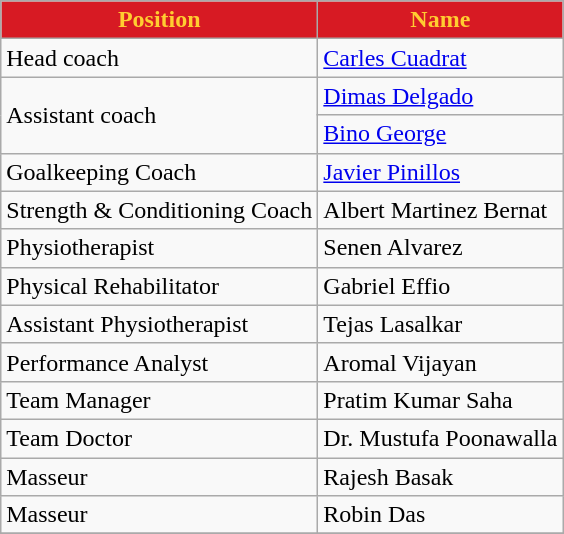<table class="wikitable">
<tr>
<th style="background:#d71a23; color:#ffcd31; text-align:center;">Position</th>
<th style="background:#d71a23; color:#ffcd31; text-align:center;">Name</th>
</tr>
<tr>
<td>Head coach</td>
<td align=left> <a href='#'>Carles Cuadrat</a></td>
</tr>
<tr>
<td rowspan="2">Assistant coach</td>
<td align=left> <a href='#'>Dimas Delgado</a></td>
</tr>
<tr>
<td align=left> <a href='#'>Bino George</a></td>
</tr>
<tr>
<td>Goalkeeping Coach</td>
<td align=left> <a href='#'>Javier Pinillos</a></td>
</tr>
<tr>
<td>Strength & Conditioning Coach</td>
<td align=left> Albert Martinez Bernat</td>
</tr>
<tr>
<td>Physiotherapist</td>
<td align=left> Senen Alvarez</td>
</tr>
<tr>
<td>Physical Rehabilitator</td>
<td align=left> Gabriel Effio</td>
</tr>
<tr>
<td>Assistant Physiotherapist</td>
<td align=left> Tejas Lasalkar</td>
</tr>
<tr>
<td>Performance Analyst</td>
<td align=left> Aromal Vijayan</td>
</tr>
<tr>
<td>Team Manager</td>
<td align=left> Pratim Kumar Saha</td>
</tr>
<tr>
<td>Team Doctor</td>
<td align=left> Dr. Mustufa Poonawalla</td>
</tr>
<tr>
<td>Masseur</td>
<td align=left> Rajesh Basak</td>
</tr>
<tr>
<td>Masseur</td>
<td align=left> Robin Das</td>
</tr>
<tr>
</tr>
</table>
